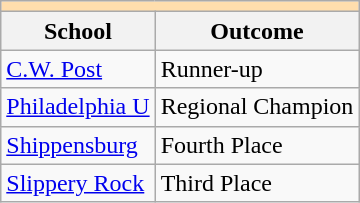<table class="wikitable" style="float:left; margin-right:1em;">
<tr>
<th colspan="3" style="background:#ffdead;"></th>
</tr>
<tr>
<th>School</th>
<th>Outcome</th>
</tr>
<tr>
<td><a href='#'>C.W. Post</a></td>
<td>Runner-up</td>
</tr>
<tr>
<td><a href='#'>Philadelphia U</a></td>
<td>Regional Champion</td>
</tr>
<tr>
<td><a href='#'>Shippensburg</a></td>
<td>Fourth Place</td>
</tr>
<tr>
<td><a href='#'>Slippery Rock</a></td>
<td>Third Place</td>
</tr>
</table>
